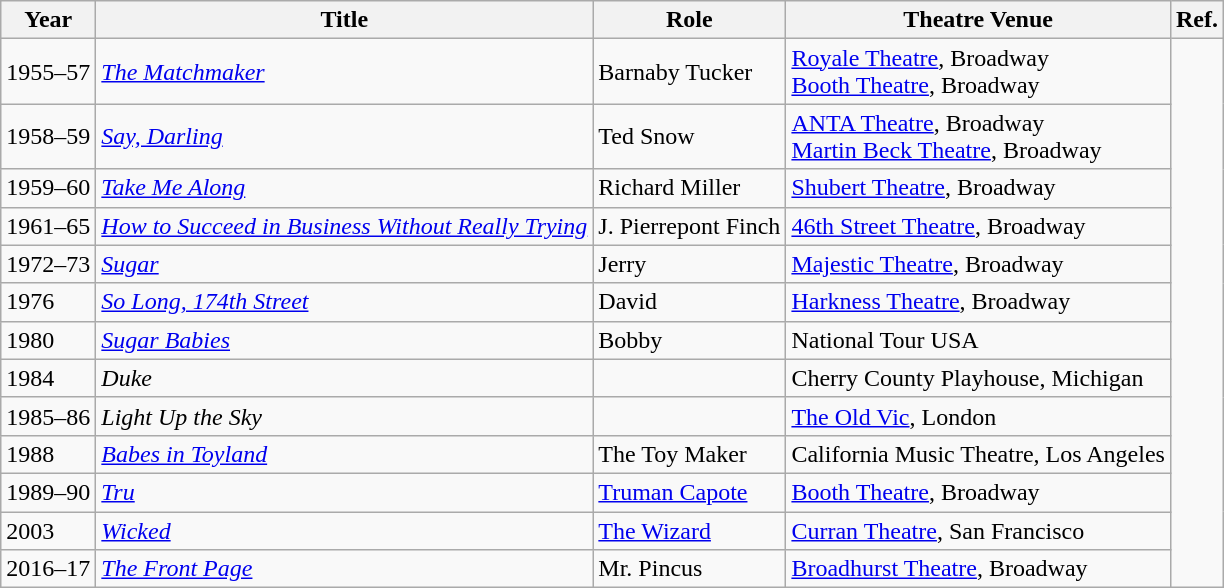<table class="wikitable">
<tr>
<th>Year</th>
<th>Title</th>
<th>Role</th>
<th>Theatre Venue</th>
<th class="unsortable">Ref.</th>
</tr>
<tr>
<td>1955–57</td>
<td><em><a href='#'>The Matchmaker</a></em></td>
<td>Barnaby Tucker</td>
<td><a href='#'>Royale Theatre</a>, Broadway <br> <a href='#'>Booth Theatre</a>, Broadway</td>
<td rowspan=13></td>
</tr>
<tr>
<td>1958–59</td>
<td><em><a href='#'>Say, Darling</a></em></td>
<td>Ted Snow</td>
<td><a href='#'>ANTA Theatre</a>, Broadway <br> <a href='#'>Martin Beck Theatre</a>, Broadway</td>
</tr>
<tr>
<td>1959–60</td>
<td><em><a href='#'>Take Me Along</a></em></td>
<td>Richard Miller</td>
<td><a href='#'>Shubert Theatre</a>, Broadway</td>
</tr>
<tr>
<td>1961–65</td>
<td><em><a href='#'>How to Succeed in Business Without Really Trying</a></em></td>
<td>J. Pierrepont Finch</td>
<td><a href='#'>46th Street Theatre</a>, Broadway</td>
</tr>
<tr>
<td>1972–73</td>
<td><em><a href='#'>Sugar</a></em></td>
<td>Jerry</td>
<td><a href='#'>Majestic Theatre</a>, Broadway</td>
</tr>
<tr>
<td>1976</td>
<td><em><a href='#'>So Long, 174th Street</a></em></td>
<td>David</td>
<td><a href='#'>Harkness Theatre</a>, Broadway</td>
</tr>
<tr>
<td>1980</td>
<td><em><a href='#'>Sugar Babies</a></em></td>
<td>Bobby</td>
<td>National Tour USA</td>
</tr>
<tr>
<td>1984</td>
<td><em>Duke</em></td>
<td></td>
<td>Cherry County Playhouse, Michigan</td>
</tr>
<tr>
<td>1985–86</td>
<td><em>Light Up the Sky</em></td>
<td></td>
<td><a href='#'>The Old Vic</a>, London</td>
</tr>
<tr>
<td>1988</td>
<td><em><a href='#'>Babes in Toyland</a></em></td>
<td>The Toy Maker</td>
<td>California Music Theatre, Los Angeles</td>
</tr>
<tr>
<td>1989–90</td>
<td><em><a href='#'>Tru</a></em></td>
<td><a href='#'>Truman Capote</a></td>
<td><a href='#'>Booth Theatre</a>, Broadway</td>
</tr>
<tr>
<td>2003</td>
<td><em><a href='#'>Wicked</a></em></td>
<td><a href='#'>The Wizard</a></td>
<td><a href='#'>Curran Theatre</a>, San Francisco</td>
</tr>
<tr>
<td>2016–17</td>
<td><em><a href='#'>The Front Page</a></em></td>
<td>Mr. Pincus</td>
<td><a href='#'>Broadhurst Theatre</a>, Broadway</td>
</tr>
</table>
